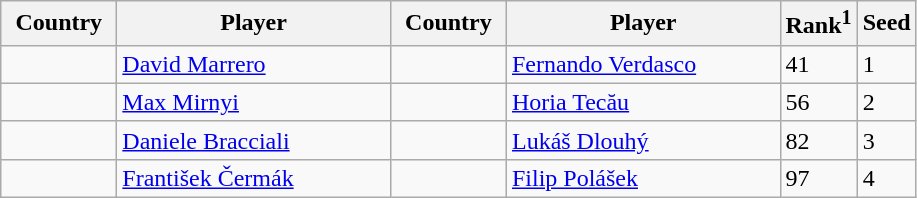<table class="sortable wikitable">
<tr>
<th width="70">Country</th>
<th width="175">Player</th>
<th width="70">Country</th>
<th width="175">Player</th>
<th>Rank<sup>1</sup></th>
<th>Seed</th>
</tr>
<tr>
<td></td>
<td><a href='#'>David Marrero</a></td>
<td></td>
<td><a href='#'>Fernando Verdasco</a></td>
<td>41</td>
<td>1</td>
</tr>
<tr>
<td></td>
<td><a href='#'>Max Mirnyi</a></td>
<td></td>
<td><a href='#'>Horia Tecău</a></td>
<td>56</td>
<td>2</td>
</tr>
<tr>
<td></td>
<td><a href='#'>Daniele Bracciali</a></td>
<td></td>
<td><a href='#'>Lukáš Dlouhý</a></td>
<td>82</td>
<td>3</td>
</tr>
<tr>
<td></td>
<td><a href='#'>František Čermák</a></td>
<td></td>
<td><a href='#'>Filip Polášek</a></td>
<td>97</td>
<td>4</td>
</tr>
</table>
